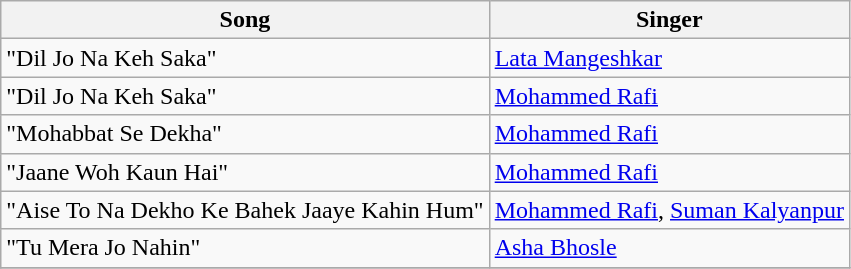<table class="wikitable">
<tr>
<th>Song</th>
<th>Singer</th>
</tr>
<tr>
<td>"Dil Jo Na Keh Saka"</td>
<td><a href='#'>Lata Mangeshkar</a></td>
</tr>
<tr>
<td>"Dil Jo Na Keh Saka"</td>
<td><a href='#'>Mohammed Rafi</a></td>
</tr>
<tr>
<td>"Mohabbat Se Dekha"</td>
<td><a href='#'>Mohammed Rafi</a></td>
</tr>
<tr>
<td>"Jaane Woh Kaun Hai"</td>
<td><a href='#'>Mohammed Rafi</a></td>
</tr>
<tr>
<td>"Aise To Na Dekho Ke Bahek Jaaye Kahin Hum"</td>
<td><a href='#'>Mohammed Rafi</a>, <a href='#'>Suman Kalyanpur</a></td>
</tr>
<tr>
<td>"Tu Mera Jo Nahin"</td>
<td><a href='#'>Asha Bhosle</a></td>
</tr>
<tr>
</tr>
</table>
